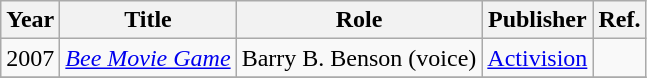<table class="wikitable unsortable">
<tr>
<th>Year</th>
<th>Title</th>
<th>Role</th>
<th>Publisher</th>
<th>Ref.</th>
</tr>
<tr>
<td>2007</td>
<td><em><a href='#'>Bee Movie Game</a></em></td>
<td>Barry B. Benson (voice)</td>
<td><a href='#'>Activision</a></td>
<td></td>
</tr>
<tr>
</tr>
</table>
